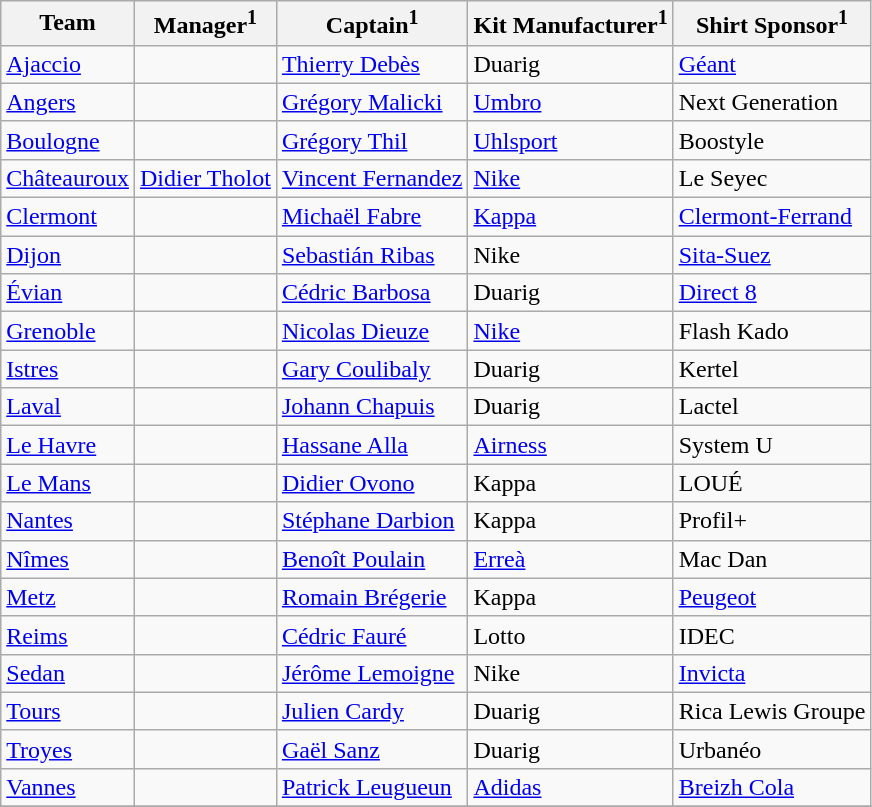<table class="wikitable sortable" style="text-align: left;">
<tr>
<th>Team</th>
<th>Manager<sup>1</sup></th>
<th>Captain<sup>1</sup></th>
<th>Kit Manufacturer<sup>1</sup></th>
<th>Shirt Sponsor<sup>1</sup></th>
</tr>
<tr>
<td><a href='#'>Ajaccio</a></td>
<td> </td>
<td> <a href='#'>Thierry Debès</a></td>
<td>Duarig</td>
<td><a href='#'>Géant</a></td>
</tr>
<tr>
<td><a href='#'>Angers</a></td>
<td> </td>
<td> <a href='#'>Grégory Malicki</a></td>
<td><a href='#'>Umbro</a></td>
<td>Next Generation</td>
</tr>
<tr>
<td><a href='#'>Boulogne</a></td>
<td> </td>
<td> <a href='#'>Grégory Thil</a></td>
<td><a href='#'>Uhlsport</a></td>
<td>Boostyle</td>
</tr>
<tr>
<td><a href='#'>Châteauroux</a></td>
<td> <a href='#'>Didier Tholot</a></td>
<td> <a href='#'>Vincent Fernandez</a></td>
<td><a href='#'>Nike</a></td>
<td>Le Seyec</td>
</tr>
<tr>
<td><a href='#'>Clermont</a></td>
<td> </td>
<td> <a href='#'>Michaël Fabre</a></td>
<td><a href='#'>Kappa</a></td>
<td><a href='#'>Clermont-Ferrand</a></td>
</tr>
<tr>
<td><a href='#'>Dijon</a></td>
<td> </td>
<td> <a href='#'>Sebastián Ribas</a></td>
<td>Nike</td>
<td><a href='#'>Sita-Suez</a></td>
</tr>
<tr>
<td><a href='#'>Évian</a></td>
<td> </td>
<td> <a href='#'>Cédric Barbosa</a></td>
<td>Duarig</td>
<td><a href='#'>Direct 8</a></td>
</tr>
<tr>
<td><a href='#'>Grenoble</a></td>
<td> </td>
<td> <a href='#'>Nicolas Dieuze</a></td>
<td><a href='#'>Nike</a></td>
<td>Flash Kado</td>
</tr>
<tr>
<td><a href='#'>Istres</a></td>
<td> </td>
<td> <a href='#'>Gary Coulibaly</a></td>
<td>Duarig</td>
<td>Kertel</td>
</tr>
<tr>
<td><a href='#'>Laval</a></td>
<td> </td>
<td> <a href='#'>Johann Chapuis</a></td>
<td>Duarig</td>
<td>Lactel</td>
</tr>
<tr>
<td><a href='#'>Le Havre</a></td>
<td> </td>
<td> <a href='#'>Hassane Alla</a></td>
<td><a href='#'>Airness</a></td>
<td>System U</td>
</tr>
<tr>
<td><a href='#'>Le Mans</a></td>
<td> </td>
<td> <a href='#'>Didier Ovono</a></td>
<td>Kappa</td>
<td>LOUÉ</td>
</tr>
<tr>
<td><a href='#'>Nantes</a></td>
<td> </td>
<td> <a href='#'>Stéphane Darbion</a></td>
<td>Kappa</td>
<td>Profil+</td>
</tr>
<tr>
<td><a href='#'>Nîmes</a></td>
<td> </td>
<td> <a href='#'>Benoît Poulain</a></td>
<td><a href='#'>Erreà</a></td>
<td>Mac Dan</td>
</tr>
<tr>
<td><a href='#'>Metz</a></td>
<td> </td>
<td> <a href='#'>Romain Brégerie</a></td>
<td>Kappa</td>
<td><a href='#'>Peugeot</a></td>
</tr>
<tr>
<td><a href='#'>Reims</a></td>
<td> </td>
<td> <a href='#'>Cédric Fauré</a></td>
<td>Lotto</td>
<td>IDEC</td>
</tr>
<tr>
<td><a href='#'>Sedan</a></td>
<td> </td>
<td> <a href='#'>Jérôme Lemoigne</a></td>
<td>Nike</td>
<td><a href='#'>Invicta</a></td>
</tr>
<tr>
<td><a href='#'>Tours</a></td>
<td> </td>
<td> <a href='#'>Julien Cardy</a></td>
<td>Duarig</td>
<td>Rica Lewis Groupe</td>
</tr>
<tr>
<td><a href='#'>Troyes</a></td>
<td> </td>
<td> <a href='#'>Gaël Sanz</a></td>
<td>Duarig</td>
<td>Urbanéo</td>
</tr>
<tr>
<td><a href='#'>Vannes</a></td>
<td> </td>
<td> <a href='#'>Patrick Leugueun</a></td>
<td><a href='#'>Adidas</a></td>
<td><a href='#'>Breizh Cola</a></td>
</tr>
<tr>
</tr>
</table>
